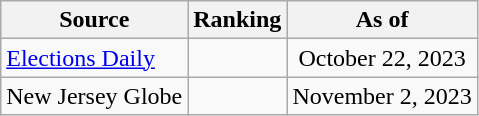<table class="wikitable" style="text-align:center">
<tr>
<th>Source</th>
<th>Ranking</th>
<th>As of</th>
</tr>
<tr>
<td align=left><a href='#'>Elections Daily</a></td>
<td></td>
<td>October 22, 2023</td>
</tr>
<tr>
<td align=left>New Jersey Globe</td>
<td></td>
<td>November 2, 2023</td>
</tr>
</table>
